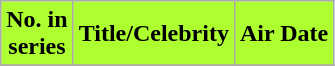<table class="wikitable plainrowheaders">
<tr style="color:black">
<th style="background: #ADFF2F;">No. in <br>series</th>
<th style="background: #ADFF2F;">Title/Celebrity</th>
<th style="background: #ADFF2F;">Air Date</th>
</tr>
<tr>
</tr>
</table>
